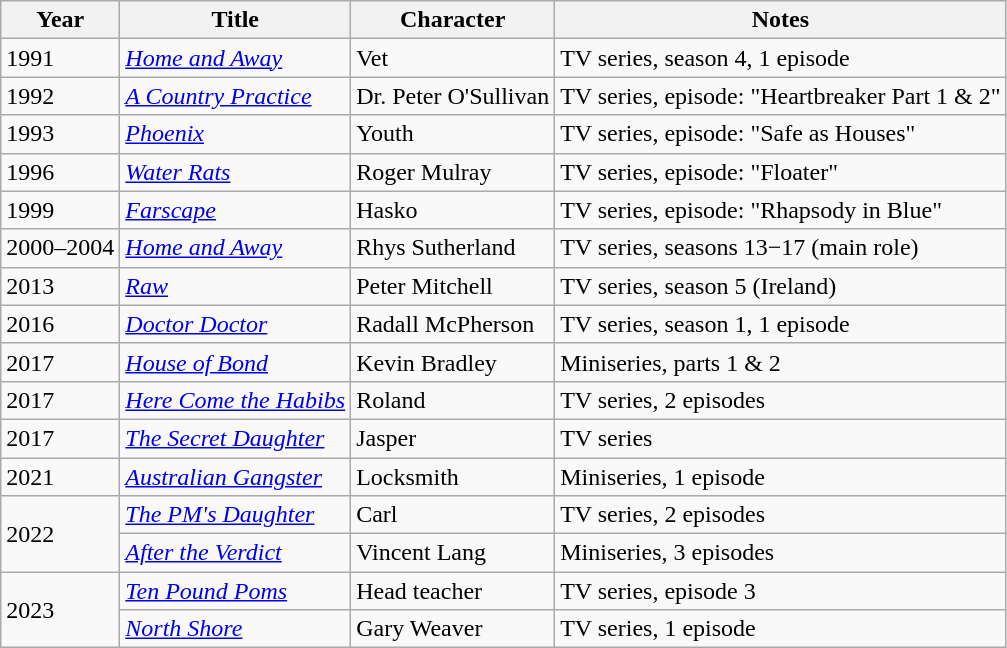<table class="wikitable">
<tr>
<th>Year</th>
<th>Title</th>
<th>Character</th>
<th>Notes</th>
</tr>
<tr>
<td>1991</td>
<td><em><a href='#'>Home and Away</a></em></td>
<td>Vet</td>
<td>TV series, season 4, 1 episode</td>
</tr>
<tr>
<td>1992</td>
<td><em><a href='#'>A Country Practice</a></em></td>
<td>Dr. Peter O'Sullivan</td>
<td>TV series, episode: "Heartbreaker Part 1 & 2"</td>
</tr>
<tr>
<td>1993</td>
<td><em><a href='#'>Phoenix</a></em></td>
<td>Youth</td>
<td>TV series, episode: "Safe as Houses"</td>
</tr>
<tr>
<td>1996</td>
<td><em><a href='#'>Water Rats</a></em></td>
<td>Roger Mulray</td>
<td>TV series, episode: "Floater"</td>
</tr>
<tr>
<td>1999</td>
<td><em><a href='#'>Farscape</a></em></td>
<td>Hasko</td>
<td>TV series, episode: "Rhapsody in Blue"</td>
</tr>
<tr>
<td>2000–2004</td>
<td><em><a href='#'>Home and Away</a></em></td>
<td>Rhys Sutherland</td>
<td>TV series, seasons 13−17 (main role)</td>
</tr>
<tr>
<td>2013</td>
<td><em><a href='#'>Raw</a></em></td>
<td>Peter Mitchell</td>
<td>TV series, season 5 (Ireland)</td>
</tr>
<tr>
<td>2016</td>
<td><em><a href='#'>Doctor Doctor</a></em></td>
<td>Radall McPherson</td>
<td>TV series, season 1, 1 episode</td>
</tr>
<tr>
<td>2017</td>
<td><em><a href='#'>House of Bond</a></em></td>
<td>Kevin Bradley</td>
<td>Miniseries, parts 1 & 2</td>
</tr>
<tr>
<td>2017</td>
<td><em><a href='#'>Here Come the Habibs</a></em></td>
<td>Roland</td>
<td>TV series, 2 episodes</td>
</tr>
<tr>
<td>2017</td>
<td><em><a href='#'>The Secret Daughter</a></em></td>
<td>Jasper</td>
<td>TV series</td>
</tr>
<tr>
<td>2021</td>
<td><em><a href='#'>Australian Gangster</a></em></td>
<td>Locksmith</td>
<td>Miniseries, 1 episode</td>
</tr>
<tr>
<td rowspan="2">2022</td>
<td><em><a href='#'>The PM's Daughter</a></em></td>
<td>Carl</td>
<td>TV series, 2 episodes</td>
</tr>
<tr>
<td><em><a href='#'>After the Verdict</a></em></td>
<td>Vincent Lang</td>
<td>Miniseries, 3 episodes</td>
</tr>
<tr>
<td rowspan="2">2023</td>
<td><em><a href='#'>Ten Pound Poms</a></em></td>
<td>Head teacher</td>
<td>TV series, episode 3</td>
</tr>
<tr>
<td><em><a href='#'>North Shore</a></em></td>
<td>Gary Weaver</td>
<td>TV series, 1 episode</td>
</tr>
</table>
